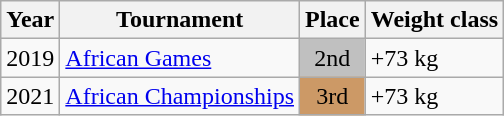<table class=wikitable>
<tr>
<th>Year</th>
<th>Tournament</th>
<th>Place</th>
<th>Weight class</th>
</tr>
<tr>
<td>2019</td>
<td><a href='#'>African Games</a></td>
<td bgcolor="silver" align="center">2nd</td>
<td>+73 kg</td>
</tr>
<tr>
<td>2021</td>
<td><a href='#'>African Championships</a></td>
<td bgcolor="cc9966" align="center">3rd</td>
<td>+73 kg</td>
</tr>
</table>
